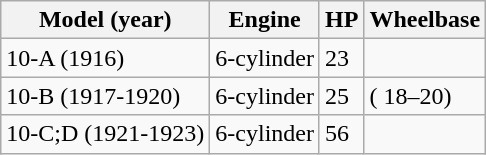<table class="wikitable">
<tr>
<th>Model (year)</th>
<th>Engine</th>
<th>HP</th>
<th>Wheelbase</th>
</tr>
<tr>
<td>10-A (1916)</td>
<td>6-cylinder</td>
<td>23</td>
<td></td>
</tr>
<tr>
<td>10-B (1917-1920)</td>
<td>6-cylinder</td>
<td>25</td>
<td> ( 18–20)</td>
</tr>
<tr>
<td>10-C;D (1921-1923)</td>
<td>6-cylinder</td>
<td>56</td>
<td></td>
</tr>
</table>
